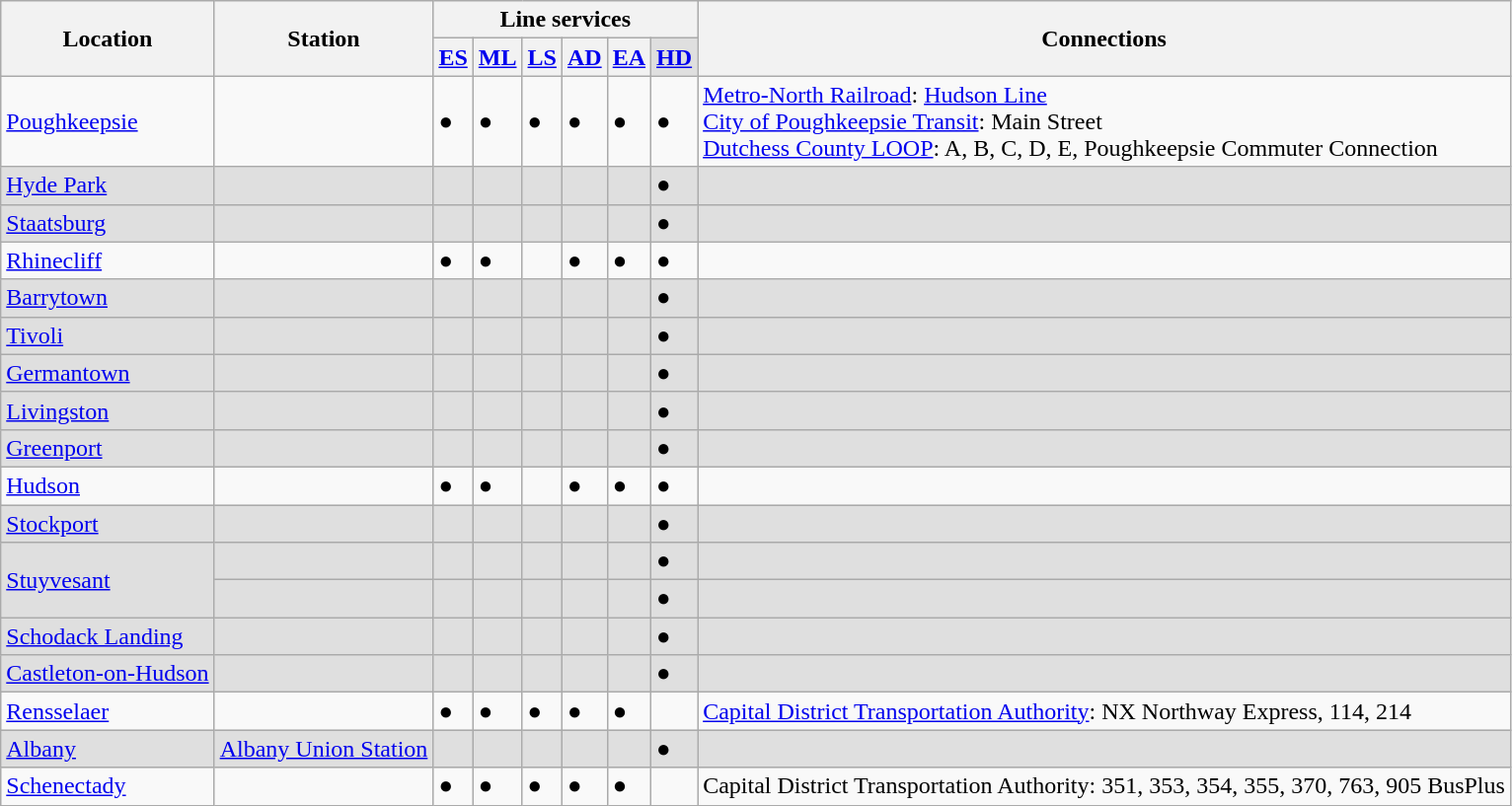<table class="wikitable">
<tr>
<th rowspan="2">Location</th>
<th rowspan=2>Station</th>
<th colspan=6>Line services</th>
<th rowspan=2>Connections</th>
</tr>
<tr>
<th><a href='#'>ES</a></th>
<th><a href='#'>ML</a></th>
<th><a href='#'>LS</a></th>
<th><a href='#'>AD</a></th>
<th><a href='#'>EA</a></th>
<td style="background:#dfdfdf"><strong><a href='#'>HD</a></strong></td>
</tr>
<tr>
<td><a href='#'>Poughkeepsie</a></td>
<td></td>
<td>●</td>
<td>●</td>
<td>●</td>
<td>●</td>
<td>●</td>
<td>●</td>
<td><a href='#'>Metro-North Railroad</a>: <a href='#'>Hudson Line</a><br><a href='#'>City of Poughkeepsie Transit</a>: Main Street<br><a href='#'>Dutchess County LOOP</a>: A, B, C, D, E, Poughkeepsie Commuter Connection</td>
</tr>
<tr style="background:#dfdfdf;">
<td><a href='#'>Hyde Park</a></td>
<td></td>
<td></td>
<td></td>
<td></td>
<td></td>
<td></td>
<td>●</td>
<td></td>
</tr>
<tr style="background:#dfdfdf;">
<td><a href='#'>Staatsburg</a></td>
<td></td>
<td></td>
<td></td>
<td></td>
<td></td>
<td></td>
<td>●</td>
<td></td>
</tr>
<tr>
<td><a href='#'>Rhinecliff</a></td>
<td></td>
<td>●</td>
<td>●</td>
<td></td>
<td>●</td>
<td>●</td>
<td>●</td>
<td></td>
</tr>
<tr style="background:#dfdfdf;">
<td><a href='#'>Barrytown</a></td>
<td></td>
<td></td>
<td></td>
<td></td>
<td></td>
<td></td>
<td>●</td>
<td></td>
</tr>
<tr style="background:#dfdfdf;">
<td><a href='#'>Tivoli</a></td>
<td></td>
<td></td>
<td></td>
<td></td>
<td></td>
<td></td>
<td>●</td>
<td></td>
</tr>
<tr style="background:#dfdfdf;">
<td><a href='#'>Germantown</a></td>
<td></td>
<td></td>
<td></td>
<td></td>
<td></td>
<td></td>
<td>●</td>
<td></td>
</tr>
<tr style="background:#dfdfdf;">
<td><a href='#'>Livingston</a></td>
<td></td>
<td></td>
<td></td>
<td></td>
<td></td>
<td></td>
<td>●</td>
<td></td>
</tr>
<tr style="background:#dfdfdf;">
<td><a href='#'>Greenport</a></td>
<td></td>
<td></td>
<td></td>
<td></td>
<td></td>
<td></td>
<td>●</td>
<td></td>
</tr>
<tr>
<td><a href='#'>Hudson</a></td>
<td></td>
<td>●</td>
<td>●</td>
<td></td>
<td>●</td>
<td>●</td>
<td>●</td>
<td></td>
</tr>
<tr style="background:#dfdfdf;">
<td><a href='#'>Stockport</a></td>
<td></td>
<td></td>
<td></td>
<td></td>
<td></td>
<td></td>
<td>●</td>
<td></td>
</tr>
<tr style="background:#dfdfdf;">
<td rowspan="2"><a href='#'>Stuyvesant</a></td>
<td></td>
<td></td>
<td></td>
<td></td>
<td></td>
<td></td>
<td>●</td>
<td></td>
</tr>
<tr style="background:#dfdfdf;">
<td></td>
<td></td>
<td></td>
<td></td>
<td></td>
<td></td>
<td>●</td>
<td></td>
</tr>
<tr style="background:#dfdfdf;">
<td><a href='#'>Schodack Landing</a></td>
<td></td>
<td></td>
<td></td>
<td></td>
<td></td>
<td></td>
<td>●</td>
<td></td>
</tr>
<tr style="background:#dfdfdf;">
<td><a href='#'>Castleton-on-Hudson</a></td>
<td></td>
<td></td>
<td></td>
<td></td>
<td></td>
<td></td>
<td>●</td>
<td></td>
</tr>
<tr>
<td><a href='#'>Rensselaer</a></td>
<td></td>
<td>●</td>
<td>●</td>
<td>●</td>
<td>●</td>
<td>●</td>
<td></td>
<td><a href='#'>Capital District Transportation Authority</a>: NX Northway Express, 114, 214</td>
</tr>
<tr style="background:#dfdfdf;">
<td><a href='#'>Albany</a></td>
<td><a href='#'>Albany Union Station</a></td>
<td></td>
<td></td>
<td></td>
<td></td>
<td></td>
<td>●</td>
<td></td>
</tr>
<tr>
<td><a href='#'>Schenectady</a></td>
<td></td>
<td>●</td>
<td>●</td>
<td>●</td>
<td>●</td>
<td>●</td>
<td></td>
<td>Capital District Transportation Authority: 351, 353, 354, 355, 370, 763, 905 BusPlus</td>
</tr>
</table>
